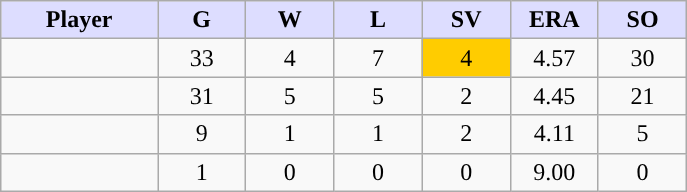<table class="wikitable sortable">
<tr>
<th style="background:#ddf; width:16%;">Player</th>
<th style="background:#ddf; width:9%;">G</th>
<th style="background:#ddf; width:9%;">W</th>
<th style="background:#ddf; width:9%;">L</th>
<th style="background:#ddf; width:9%;">SV</th>
<th style="background:#ddf; width:9%;">ERA</th>
<th style="background:#ddf; width:9%;">SO</th>
</tr>
<tr style="text-align:center;">
<td></td>
<td>33</td>
<td>4</td>
<td>7</td>
<td style="background:#fc0;">4</td>
<td>4.57</td>
<td>30</td>
</tr>
<tr style="text-align:center;">
<td></td>
<td>31</td>
<td>5</td>
<td>5</td>
<td>2</td>
<td>4.45</td>
<td>21</td>
</tr>
<tr style="text-align:center;">
<td></td>
<td>9</td>
<td>1</td>
<td>1</td>
<td>2</td>
<td>4.11</td>
<td>5</td>
</tr>
<tr style="text-align:center;">
<td></td>
<td>1</td>
<td>0</td>
<td>0</td>
<td>0</td>
<td>9.00</td>
<td>0</td>
</tr>
</table>
